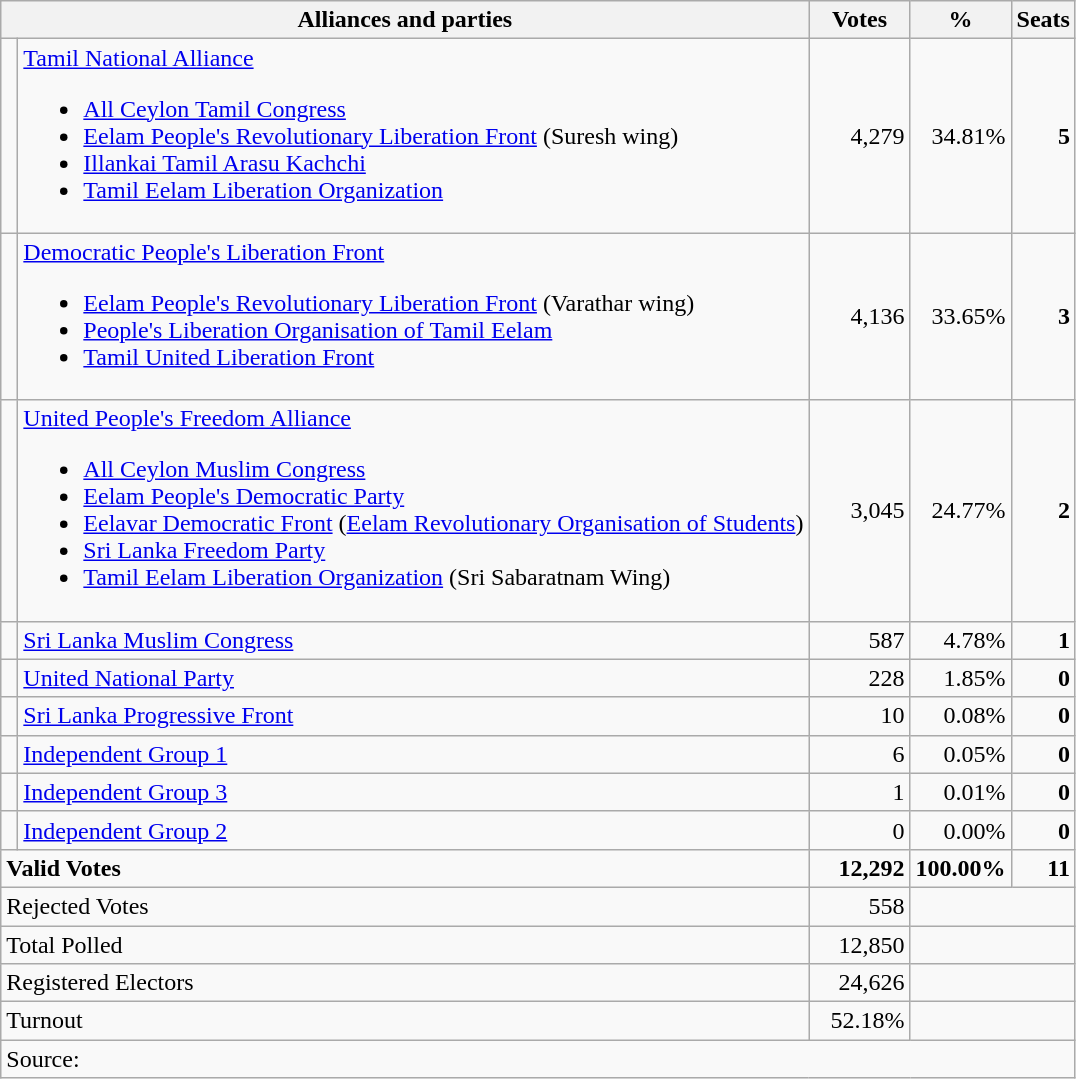<table class="wikitable" border="1" style="text-align:right;">
<tr>
<th valign=bottom align=left colspan=2>Alliances and parties</th>
<th valign=bottom align=center width="60">Votes</th>
<th valign=bottom align=center width="50">%</th>
<th valign=bottom align=center>Seats</th>
</tr>
<tr>
<td bgcolor=> </td>
<td align=left><a href='#'>Tamil National Alliance</a><br><ul><li><a href='#'>All Ceylon Tamil Congress</a></li><li><a href='#'>Eelam People's Revolutionary Liberation Front</a> (Suresh wing)</li><li><a href='#'>Illankai Tamil Arasu Kachchi</a></li><li><a href='#'>Tamil Eelam Liberation Organization</a></li></ul></td>
<td>4,279</td>
<td>34.81%</td>
<td><strong>5</strong></td>
</tr>
<tr>
<td bgcolor=> </td>
<td align=left><a href='#'>Democratic People's Liberation Front</a><br><ul><li><a href='#'>Eelam People's Revolutionary Liberation Front</a> (Varathar wing)</li><li><a href='#'>People's Liberation Organisation of Tamil Eelam</a></li><li><a href='#'>Tamil United Liberation Front</a></li></ul></td>
<td>4,136</td>
<td>33.65%</td>
<td><strong>3</strong></td>
</tr>
<tr>
<td bgcolor=> </td>
<td align=left><a href='#'>United People's Freedom Alliance</a><br><ul><li><a href='#'>All Ceylon Muslim Congress</a></li><li><a href='#'>Eelam People's Democratic Party</a></li><li><a href='#'>Eelavar Democratic Front</a> (<a href='#'>Eelam Revolutionary Organisation of Students</a>)</li><li><a href='#'>Sri Lanka Freedom Party</a></li><li><a href='#'>Tamil Eelam Liberation Organization</a> (Sri Sabaratnam Wing)</li></ul></td>
<td>3,045</td>
<td>24.77%</td>
<td><strong>2</strong></td>
</tr>
<tr>
<td bgcolor=> </td>
<td align=left><a href='#'>Sri Lanka Muslim Congress</a></td>
<td>587</td>
<td>4.78%</td>
<td><strong>1</strong></td>
</tr>
<tr>
<td bgcolor=> </td>
<td align=left><a href='#'>United National Party</a></td>
<td>228</td>
<td>1.85%</td>
<td><strong>0</strong></td>
</tr>
<tr>
<td></td>
<td align=left><a href='#'>Sri Lanka Progressive Front</a></td>
<td>10</td>
<td>0.08%</td>
<td><strong>0</strong></td>
</tr>
<tr>
<td></td>
<td align=left><a href='#'>Independent Group 1</a></td>
<td>6</td>
<td>0.05%</td>
<td><strong>0</strong></td>
</tr>
<tr>
<td></td>
<td align=left><a href='#'>Independent Group 3</a></td>
<td>1</td>
<td>0.01%</td>
<td><strong>0</strong></td>
</tr>
<tr>
<td></td>
<td align=left><a href='#'>Independent Group 2</a></td>
<td>0</td>
<td>0.00%</td>
<td><strong>0</strong></td>
</tr>
<tr>
<td colspan=2 align=left><strong>Valid Votes</strong></td>
<td><strong>12,292</strong></td>
<td><strong>100.00%</strong></td>
<td><strong>11</strong></td>
</tr>
<tr>
<td colspan=2 align=left>Rejected Votes</td>
<td>558</td>
<td colspan=2></td>
</tr>
<tr>
<td colspan=2 align=left>Total Polled</td>
<td>12,850</td>
<td colspan=2></td>
</tr>
<tr>
<td colspan=2 align=left>Registered Electors</td>
<td>24,626</td>
<td colspan=2></td>
</tr>
<tr>
<td colspan=2 align=left>Turnout</td>
<td>52.18%</td>
<td colspan=2></td>
</tr>
<tr>
<td align=left colspan=5>Source:</td>
</tr>
</table>
